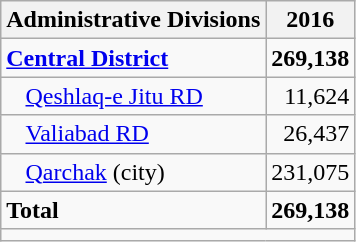<table class="wikitable">
<tr>
<th>Administrative Divisions</th>
<th>2016</th>
</tr>
<tr>
<td><strong><a href='#'>Central District</a></strong></td>
<td style="text-align: right;"><strong>269,138</strong></td>
</tr>
<tr>
<td style="padding-left: 1em;"><a href='#'>Qeshlaq-e Jitu RD</a></td>
<td style="text-align: right;">11,624</td>
</tr>
<tr>
<td style="padding-left: 1em;"><a href='#'>Valiabad RD</a></td>
<td style="text-align: right;">26,437</td>
</tr>
<tr>
<td style="padding-left: 1em;"><a href='#'>Qarchak</a> (city)</td>
<td style="text-align: right;">231,075</td>
</tr>
<tr>
<td><strong>Total</strong></td>
<td style="text-align: right;"><strong>269,138</strong></td>
</tr>
<tr>
<td colspan=2></td>
</tr>
</table>
